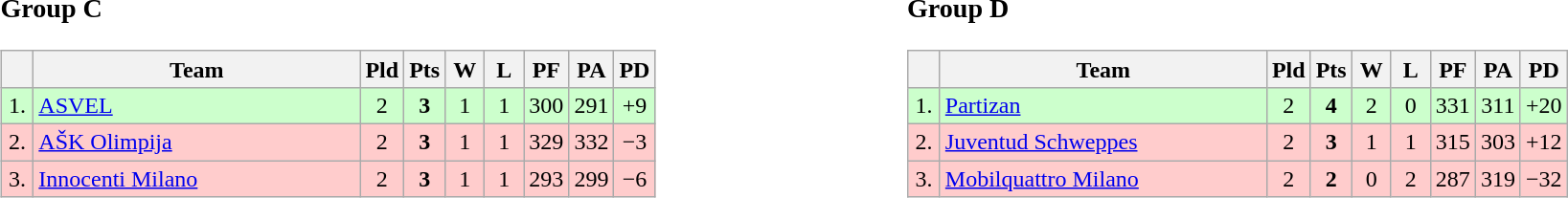<table>
<tr>
<td style="vertical-align:top; width:33%;"><br><h3>Group C</h3><table class="wikitable" style="text-align:center">
<tr>
<th width=15></th>
<th width=220>Team</th>
<th width=20>Pld</th>
<th width=20>Pts</th>
<th width=20>W</th>
<th width=20>L</th>
<th width=20>PF</th>
<th width=20>PA</th>
<th width=20>PD</th>
</tr>
<tr style="background: #ccffcc;">
<td>1.</td>
<td align=left> <a href='#'>ASVEL</a></td>
<td>2</td>
<td><strong>3</strong></td>
<td>1</td>
<td>1</td>
<td>300</td>
<td>291</td>
<td>+9</td>
</tr>
<tr style="background: #ffcccc;">
<td>2.</td>
<td align=left> <a href='#'>AŠK Olimpija</a></td>
<td>2</td>
<td><strong>3</strong></td>
<td>1</td>
<td>1</td>
<td>329</td>
<td>332</td>
<td>−3</td>
</tr>
<tr style="background: #ffcccc;">
<td>3.</td>
<td align=left> <a href='#'>Innocenti Milano</a></td>
<td>2</td>
<td><strong>3</strong></td>
<td>1</td>
<td>1</td>
<td>293</td>
<td>299</td>
<td>−6</td>
</tr>
</table>
</td>
<td style="vertical-align:top; width:33%;"><br><h3>Group D</h3><table class="wikitable" style="text-align:center">
<tr>
<th width=15></th>
<th width=220>Team</th>
<th width=20>Pld</th>
<th width=20>Pts</th>
<th width=20>W</th>
<th width=20>L</th>
<th width=20>PF</th>
<th width=20>PA</th>
<th width=20>PD</th>
</tr>
<tr style="background: #ccffcc;">
<td>1.</td>
<td align=left> <a href='#'>Partizan</a></td>
<td>2</td>
<td><strong>4</strong></td>
<td>2</td>
<td>0</td>
<td>331</td>
<td>311</td>
<td>+20</td>
</tr>
<tr style="background: #ffcccc;">
<td>2.</td>
<td align=left> <a href='#'>Juventud Schweppes</a></td>
<td>2</td>
<td><strong>3</strong></td>
<td>1</td>
<td>1</td>
<td>315</td>
<td>303</td>
<td>+12</td>
</tr>
<tr style="background: #ffcccc;">
<td>3.</td>
<td align=left> <a href='#'>Mobilquattro Milano</a></td>
<td>2</td>
<td><strong>2</strong></td>
<td>0</td>
<td>2</td>
<td>287</td>
<td>319</td>
<td>−32</td>
</tr>
</table>
</td>
</tr>
</table>
